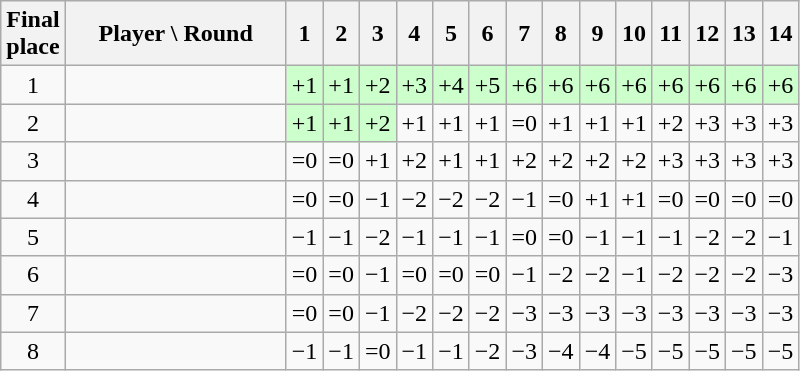<table class="wikitable" style="font-size:100%; text-align:center; white-space: nowrap;">
<tr>
<th>Final<br>place</th>
<th style="width:140px;">Player \ Round</th>
<th>1</th>
<th>2</th>
<th>3</th>
<th>4</th>
<th>5</th>
<th>6</th>
<th>7</th>
<th>8</th>
<th>9</th>
<th>10</th>
<th>11</th>
<th>12</th>
<th>13</th>
<th>14</th>
</tr>
<tr>
<td>1</td>
<td align=left></td>
<td bgcolor=#ccffcc>+1</td>
<td bgcolor=#ccffcc>+1</td>
<td bgcolor=#ccffcc>+2</td>
<td bgcolor=#ccffcc>+3</td>
<td bgcolor=#ccffcc>+4</td>
<td bgcolor=#ccffcc>+5</td>
<td bgcolor=#ccffcc>+6</td>
<td bgcolor=#ccffcc>+6</td>
<td bgcolor=#ccffcc>+6</td>
<td bgcolor=#ccffcc>+6</td>
<td bgcolor=#ccffcc>+6</td>
<td bgcolor=#ccffcc>+6</td>
<td bgcolor=#ccffcc>+6</td>
<td bgcolor=#ccffcc>+6</td>
</tr>
<tr>
<td>2</td>
<td align=left></td>
<td bgcolor=#ccffcc>+1</td>
<td bgcolor=#ccffcc>+1</td>
<td bgcolor=#ccffcc>+2</td>
<td>+1</td>
<td>+1</td>
<td>+1</td>
<td>=0</td>
<td>+1</td>
<td>+1</td>
<td>+1</td>
<td>+2</td>
<td>+3</td>
<td>+3</td>
<td>+3</td>
</tr>
<tr>
<td>3</td>
<td align=left></td>
<td>=0</td>
<td>=0</td>
<td>+1</td>
<td>+2</td>
<td>+1</td>
<td>+1</td>
<td>+2</td>
<td>+2</td>
<td>+2</td>
<td>+2</td>
<td>+3</td>
<td>+3</td>
<td>+3</td>
<td>+3</td>
</tr>
<tr>
<td>4</td>
<td align=left></td>
<td>=0</td>
<td>=0</td>
<td>−1</td>
<td>−2</td>
<td>−2</td>
<td>−2</td>
<td>−1</td>
<td>=0</td>
<td>+1</td>
<td>+1</td>
<td>=0</td>
<td>=0</td>
<td>=0</td>
<td>=0</td>
</tr>
<tr>
<td>5</td>
<td align=left></td>
<td>−1</td>
<td>−1</td>
<td>−2</td>
<td>−1</td>
<td>−1</td>
<td>−1</td>
<td>=0</td>
<td>=0</td>
<td>−1</td>
<td>−1</td>
<td>−1</td>
<td>−2</td>
<td>−2</td>
<td>−1</td>
</tr>
<tr>
<td>6</td>
<td align=left></td>
<td>=0</td>
<td>=0</td>
<td>−1</td>
<td>=0</td>
<td>=0</td>
<td>=0</td>
<td>−1</td>
<td>−2</td>
<td>−2</td>
<td>−1</td>
<td>−2</td>
<td>−2</td>
<td>−2</td>
<td>−3</td>
</tr>
<tr>
<td>7</td>
<td align=left></td>
<td>=0</td>
<td>=0</td>
<td>−1</td>
<td>−2</td>
<td>−2</td>
<td>−2</td>
<td>−3</td>
<td>−3</td>
<td>−3</td>
<td>−3</td>
<td>−3</td>
<td>−3</td>
<td>−3</td>
<td>−3</td>
</tr>
<tr>
<td>8</td>
<td align=left></td>
<td>−1</td>
<td>−1</td>
<td>=0</td>
<td>−1</td>
<td>−1</td>
<td>−2</td>
<td>−3</td>
<td>−4</td>
<td>−4</td>
<td>−5</td>
<td>−5</td>
<td>−5</td>
<td>−5</td>
<td>−5</td>
</tr>
</table>
